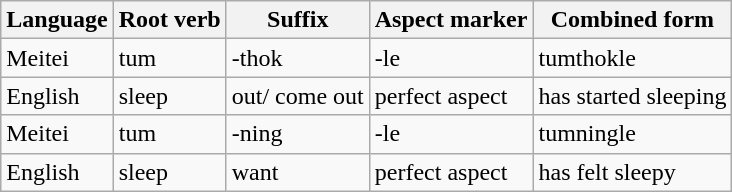<table class="wikitable">
<tr>
<th>Language</th>
<th>Root verb</th>
<th>Suffix</th>
<th>Aspect marker</th>
<th>Combined form</th>
</tr>
<tr>
<td>Meitei</td>
<td>tum</td>
<td>-thok</td>
<td>-le</td>
<td>tumthokle</td>
</tr>
<tr>
<td>English</td>
<td>sleep</td>
<td>out/ come out</td>
<td>perfect aspect</td>
<td>has started sleeping</td>
</tr>
<tr>
<td>Meitei</td>
<td>tum</td>
<td>-ning</td>
<td>-le</td>
<td>tumningle</td>
</tr>
<tr>
<td>English</td>
<td>sleep</td>
<td>want</td>
<td>perfect aspect</td>
<td>has felt sleepy</td>
</tr>
</table>
